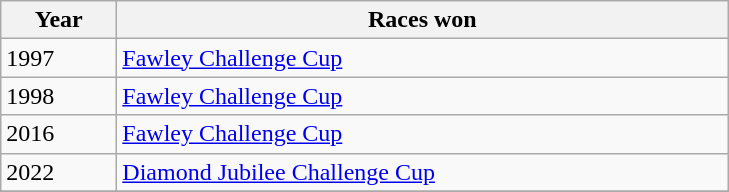<table class="wikitable">
<tr>
<th width=70>Year</th>
<th width=400>Races won</th>
</tr>
<tr>
<td>1997</td>
<td><a href='#'>Fawley Challenge Cup</a></td>
</tr>
<tr>
<td>1998</td>
<td><a href='#'>Fawley Challenge Cup</a></td>
</tr>
<tr>
<td>2016</td>
<td><a href='#'>Fawley Challenge Cup</a></td>
</tr>
<tr>
<td>2022</td>
<td><a href='#'>Diamond Jubilee Challenge Cup</a></td>
</tr>
<tr>
</tr>
</table>
